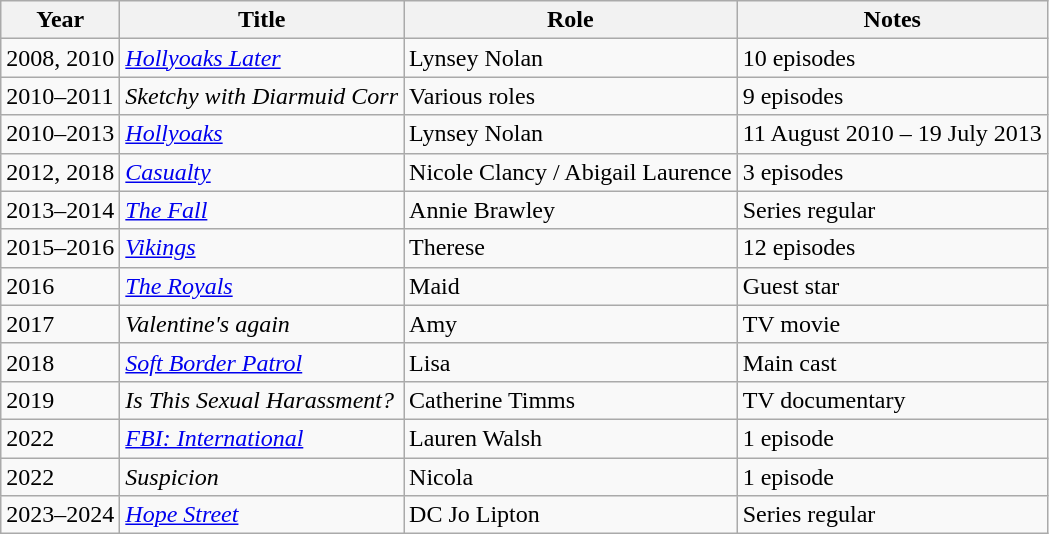<table class="wikitable sortable">
<tr>
<th>Year</th>
<th>Title</th>
<th>Role</th>
<th class="unsortable">Notes</th>
</tr>
<tr>
<td>2008, 2010</td>
<td><em><a href='#'>Hollyoaks Later</a></em></td>
<td>Lynsey Nolan</td>
<td>10 episodes</td>
</tr>
<tr>
<td>2010–2011</td>
<td><em>Sketchy with Diarmuid Corr</em></td>
<td>Various roles</td>
<td>9 episodes</td>
</tr>
<tr>
<td>2010–2013</td>
<td><em><a href='#'>Hollyoaks</a></em></td>
<td>Lynsey Nolan</td>
<td>11 August 2010 – 19 July 2013</td>
</tr>
<tr>
<td>2012, 2018</td>
<td><em><a href='#'>Casualty</a></em></td>
<td>Nicole Clancy / Abigail Laurence</td>
<td>3 episodes</td>
</tr>
<tr>
<td>2013–2014</td>
<td><em><a href='#'>The Fall</a></em></td>
<td>Annie Brawley</td>
<td>Series regular</td>
</tr>
<tr>
<td>2015–2016</td>
<td><em><a href='#'>Vikings</a></em></td>
<td>Therese</td>
<td>12 episodes</td>
</tr>
<tr>
<td>2016</td>
<td><em><a href='#'>The Royals</a></em></td>
<td>Maid</td>
<td>Guest star</td>
</tr>
<tr>
<td>2017</td>
<td><em>Valentine's again</em></td>
<td>Amy</td>
<td>TV movie</td>
</tr>
<tr>
<td>2018</td>
<td><em><a href='#'>Soft Border Patrol</a></em></td>
<td>Lisa</td>
<td>Main cast</td>
</tr>
<tr>
<td>2019</td>
<td><em>Is This Sexual Harassment?</em></td>
<td>Catherine Timms</td>
<td>TV documentary</td>
</tr>
<tr>
<td>2022</td>
<td><em><a href='#'>FBI: International</a></em></td>
<td>Lauren Walsh</td>
<td>1 episode</td>
</tr>
<tr>
<td>2022</td>
<td><em>Suspicion</em></td>
<td>Nicola</td>
<td>1 episode</td>
</tr>
<tr>
<td>2023–2024</td>
<td><em><a href='#'>Hope Street</a></em></td>
<td>DC Jo Lipton</td>
<td>Series regular</td>
</tr>
</table>
